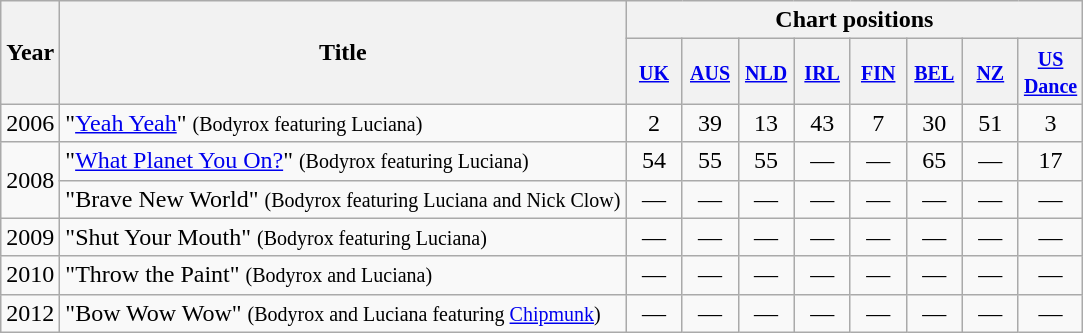<table class="wikitable">
<tr>
<th rowspan="2">Year</th>
<th rowspan="2">Title</th>
<th colspan="8">Chart positions</th>
</tr>
<tr>
<th style="width:30px;"><small><a href='#'>UK</a></small> <br></th>
<th style="width:30px;"><small><a href='#'>AUS</a></small></th>
<th style="width:30px;"><small><a href='#'>NLD</a></small></th>
<th style="width:30px;"><small><a href='#'>IRL</a></small> <br></th>
<th style="width:30px;"><small><a href='#'>FIN</a></small></th>
<th style="width:30px;"><small><a href='#'>BEL</a></small></th>
<th style="width:30px;"><small><a href='#'>NZ</a></small></th>
<th style="width:30px;"><small><a href='#'>US<br>Dance</a></small></th>
</tr>
<tr>
<td style="text-align:center;">2006</td>
<td>"<a href='#'>Yeah Yeah</a>" <small>(Bodyrox featuring Luciana)</small></td>
<td style="text-align:center;">2</td>
<td style="text-align:center;">39</td>
<td style="text-align:center;">13</td>
<td style="text-align:center;">43</td>
<td style="text-align:center;">7</td>
<td style="text-align:center;">30</td>
<td style="text-align:center;">51</td>
<td style="text-align:center;">3</td>
</tr>
<tr>
<td style="text-align:center;" rowspan="2">2008</td>
<td>"<a href='#'>What Planet You On?</a>" <small>(Bodyrox featuring Luciana)</small></td>
<td style="text-align:center;">54</td>
<td style="text-align:center;">55</td>
<td style="text-align:center;">55</td>
<td style="text-align:center;">—</td>
<td style="text-align:center;">—</td>
<td style="text-align:center;">65</td>
<td style="text-align:center;">—</td>
<td style="text-align:center;">17</td>
</tr>
<tr>
<td>"Brave New World" <small>(Bodyrox featuring Luciana and Nick Clow)</small></td>
<td style="text-align:center;">—</td>
<td style="text-align:center;">—</td>
<td style="text-align:center;">—</td>
<td style="text-align:center;">—</td>
<td style="text-align:center;">—</td>
<td style="text-align:center;">—</td>
<td style="text-align:center;">—</td>
<td style="text-align:center;">—</td>
</tr>
<tr>
<td style="text-align:center;">2009</td>
<td>"Shut Your Mouth" <small>(Bodyrox featuring Luciana)</small></td>
<td style="text-align:center;">—</td>
<td style="text-align:center;">—</td>
<td style="text-align:center;">—</td>
<td style="text-align:center;">—</td>
<td style="text-align:center;">—</td>
<td style="text-align:center;">—</td>
<td style="text-align:center;">—</td>
<td style="text-align:center;">—</td>
</tr>
<tr>
<td style="text-align:center;">2010</td>
<td>"Throw the Paint" <small>(Bodyrox and Luciana)</small></td>
<td style="text-align:center;">—</td>
<td style="text-align:center;">—</td>
<td style="text-align:center;">—</td>
<td style="text-align:center;">—</td>
<td style="text-align:center;">—</td>
<td style="text-align:center;">—</td>
<td style="text-align:center;">—</td>
<td style="text-align:center;">—</td>
</tr>
<tr>
<td style="text-align:center;">2012</td>
<td>"Bow Wow Wow" <small>(Bodyrox and Luciana featuring <a href='#'>Chipmunk</a>)</small></td>
<td style="text-align:center;">—</td>
<td style="text-align:center;">—</td>
<td style="text-align:center;">—</td>
<td style="text-align:center;">—</td>
<td style="text-align:center;">—</td>
<td style="text-align:center;">—</td>
<td style="text-align:center;">—</td>
<td style="text-align:center;">—</td>
</tr>
</table>
